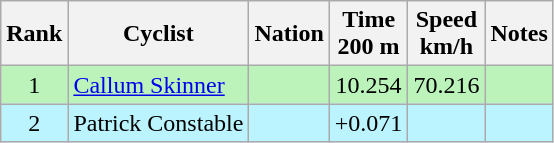<table class="wikitable sortable" style="text-align:center;">
<tr>
<th>Rank</th>
<th>Cyclist</th>
<th>Nation</th>
<th>Time<br>200 m</th>
<th>Speed<br>km/h</th>
<th>Notes</th>
</tr>
<tr bgcolor=bbf3bb>
<td>1</td>
<td align=left><a href='#'>Callum Skinner</a></td>
<td align=left></td>
<td>10.254</td>
<td>70.216</td>
<td></td>
</tr>
<tr bgcolor=bbf3ff>
<td>2</td>
<td align=left>Patrick Constable</td>
<td align=left></td>
<td data-sort-value=10.325>+0.071</td>
<td></td>
<td></td>
</tr>
</table>
